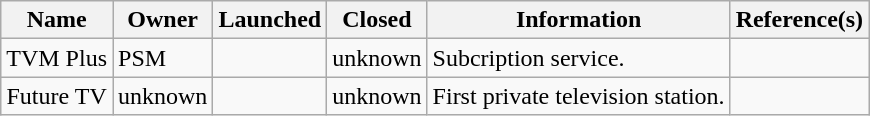<table class="wikitable sortable">
<tr>
<th>Name</th>
<th>Owner</th>
<th>Launched</th>
<th>Closed</th>
<th>Information</th>
<th>Reference(s)</th>
</tr>
<tr>
<td align="center">TVM Plus</td>
<td>PSM</td>
<td></td>
<td>unknown</td>
<td>Subcription service.</td>
<td></td>
</tr>
<tr>
<td align="center">Future TV</td>
<td>unknown</td>
<td></td>
<td>unknown</td>
<td>First private television station.</td>
<td></td>
</tr>
</table>
